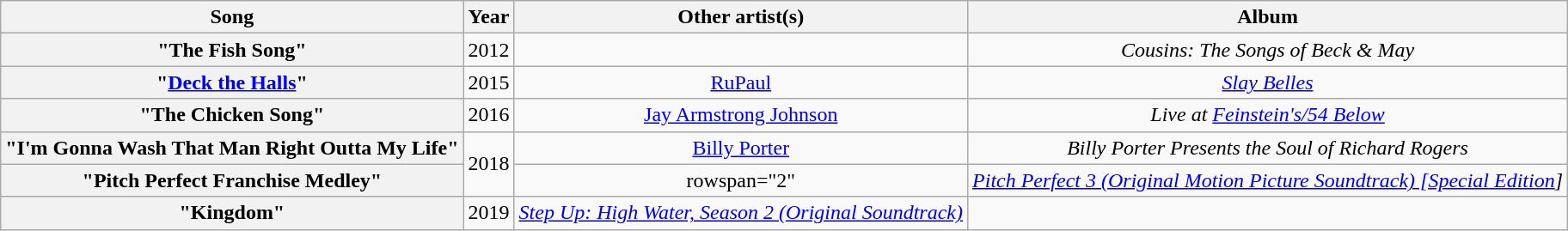<table class="wikitable plainrowheaders" style="text-align:center;" border="1">
<tr>
<th>Song</th>
<th>Year</th>
<th>Other artist(s)</th>
<th>Album</th>
</tr>
<tr>
<th scope="row">"The Fish Song"</th>
<td>2012</td>
<td></td>
<td><em>Cousins: The Songs of Beck & May</em></td>
</tr>
<tr>
<th scope="row">"<a href='#'>Deck the Halls</a>"</th>
<td>2015</td>
<td><a href='#'>RuPaul</a></td>
<td><em><a href='#'>Slay Belles</a></em></td>
</tr>
<tr>
<th scope="row">"The Chicken Song"</th>
<td>2016</td>
<td><a href='#'>Jay Armstrong Johnson</a></td>
<td><em>Live at <a href='#'>Feinstein's/54 Below</a></em></td>
</tr>
<tr>
<th scope="row">"I'm Gonna Wash That Man Right Outta My Life"</th>
<td rowspan="2">2018</td>
<td><a href='#'>Billy Porter</a></td>
<td><em>Billy Porter Presents the Soul of Richard Rogers</em></td>
</tr>
<tr>
<th scope="row">"Pitch Perfect Franchise Medley"</th>
<td>rowspan="2" </td>
<td><em><a href='#'>Pitch Perfect 3 (Original Motion Picture Soundtrack) [Special Edition</a>]</em></td>
</tr>
<tr>
<th scope="row">"Kingdom"</th>
<td>2019</td>
<td><em><a href='#'>Step Up: High Water, Season 2 (Original Soundtrack)</a></em></td>
</tr>
</table>
